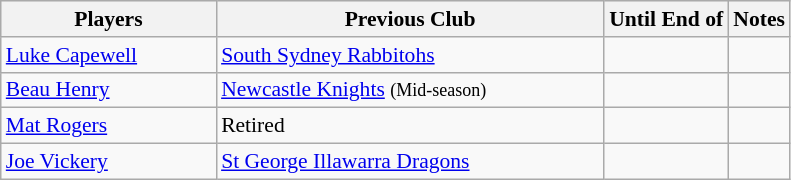<table class="wikitable" style="font-size:90%">
<tr bgcolor="#efefef">
<th style="width:9.5em">Players</th>
<th style="width:17.5em">Previous Club</th>
<th>Until End of</th>
<th>Notes</th>
</tr>
<tr>
<td><a href='#'>Luke Capewell</a></td>
<td> <a href='#'>South Sydney Rabbitohs</a></td>
<td></td>
<td></td>
</tr>
<tr>
<td><a href='#'>Beau Henry</a></td>
<td> <a href='#'>Newcastle Knights</a> <small>(Mid-season)</small></td>
<td></td>
<td></td>
</tr>
<tr>
<td><a href='#'>Mat Rogers</a></td>
<td>Retired</td>
<td></td>
<td></td>
</tr>
<tr>
<td><a href='#'>Joe Vickery</a></td>
<td> <a href='#'>St George Illawarra Dragons</a></td>
<td></td>
<td></td>
</tr>
</table>
